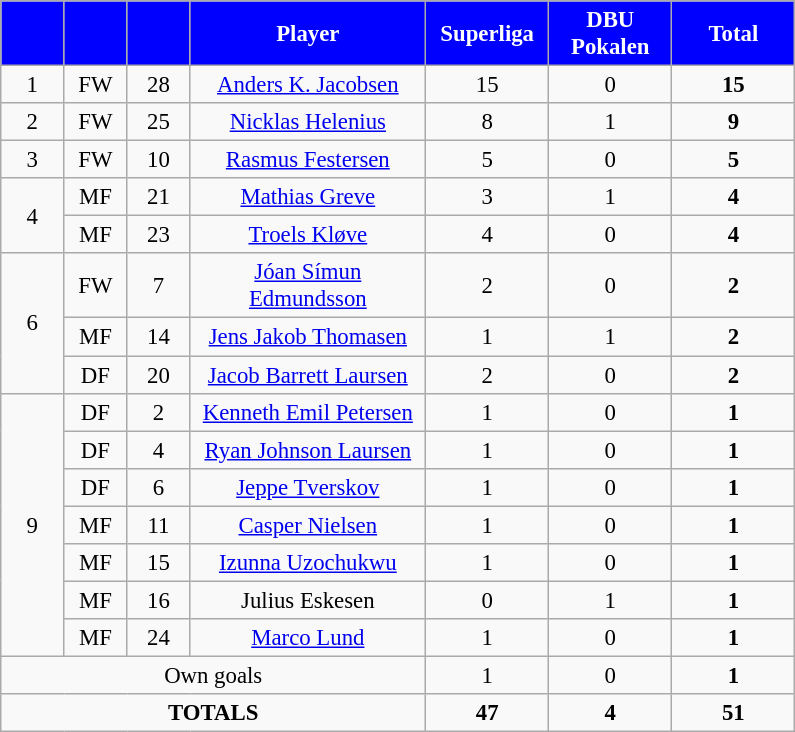<table class="wikitable" style="font-size: 95%; text-align: center;">
<tr>
<th style="background:#0000ff; color:white;" width=35></th>
<th style="background:#0000ff; color:white;" width=35></th>
<th style="background:#0000ff; color:white;" width=35></th>
<th style="background:#0000ff; color:white;" width=150>Player</th>
<th style="background:#0000ff; color:white;" width=75>Superliga</th>
<th style="background:#0000ff; color:white;" width=75>DBU Pokalen</th>
<th style="background:#0000ff; color:white;" width=75><strong>Total</strong></th>
</tr>
<tr>
<td>1</td>
<td>FW</td>
<td>28</td>
<td><a href='#'>Anders K. Jacobsen</a></td>
<td>15</td>
<td>0</td>
<td><strong>15</strong></td>
</tr>
<tr>
<td>2</td>
<td>FW</td>
<td>25</td>
<td><a href='#'>Nicklas Helenius</a></td>
<td>8</td>
<td>1</td>
<td><strong>9</strong></td>
</tr>
<tr>
<td>3</td>
<td>FW</td>
<td>10</td>
<td><a href='#'>Rasmus Festersen</a></td>
<td>5</td>
<td>0</td>
<td><strong>5</strong></td>
</tr>
<tr>
<td rowspan=2>4</td>
<td>MF</td>
<td>21</td>
<td><a href='#'>Mathias Greve</a></td>
<td>3</td>
<td>1</td>
<td><strong>4</strong></td>
</tr>
<tr>
<td>MF</td>
<td>23</td>
<td><a href='#'>Troels Kløve</a></td>
<td>4</td>
<td>0</td>
<td><strong>4</strong></td>
</tr>
<tr>
<td rowspan=3>6</td>
<td>FW</td>
<td>7</td>
<td><a href='#'>Jóan Símun Edmundsson</a></td>
<td>2</td>
<td>0</td>
<td><strong>2</strong></td>
</tr>
<tr>
<td>MF</td>
<td>14</td>
<td><a href='#'>Jens Jakob Thomasen</a></td>
<td>1</td>
<td>1</td>
<td><strong>2</strong></td>
</tr>
<tr>
<td>DF</td>
<td>20</td>
<td><a href='#'>Jacob Barrett Laursen</a></td>
<td>2</td>
<td>0</td>
<td><strong>2</strong></td>
</tr>
<tr>
<td rowspan=7>9</td>
<td>DF</td>
<td>2</td>
<td><a href='#'>Kenneth Emil Petersen</a></td>
<td>1</td>
<td>0</td>
<td><strong>1</strong></td>
</tr>
<tr>
<td>DF</td>
<td>4</td>
<td><a href='#'>Ryan Johnson Laursen</a></td>
<td>1</td>
<td>0</td>
<td><strong>1</strong></td>
</tr>
<tr>
<td>DF</td>
<td>6</td>
<td><a href='#'>Jeppe Tverskov</a></td>
<td>1</td>
<td>0</td>
<td><strong>1</strong></td>
</tr>
<tr>
<td>MF</td>
<td>11</td>
<td><a href='#'>Casper Nielsen</a></td>
<td>1</td>
<td>0</td>
<td><strong>1</strong></td>
</tr>
<tr>
<td>MF</td>
<td>15</td>
<td><a href='#'>Izunna Uzochukwu</a></td>
<td>1</td>
<td>0</td>
<td><strong>1</strong></td>
</tr>
<tr>
<td>MF</td>
<td>16</td>
<td>Julius Eskesen</td>
<td>0</td>
<td>1</td>
<td><strong>1</strong></td>
</tr>
<tr>
<td>MF</td>
<td>24</td>
<td><a href='#'>Marco Lund</a></td>
<td>1</td>
<td>0</td>
<td><strong>1</strong></td>
</tr>
<tr>
<td colspan=4>Own goals</td>
<td>1</td>
<td>0</td>
<td><strong>1</strong></td>
</tr>
<tr>
<td colspan=4><strong>TOTALS</strong></td>
<td><strong>47</strong></td>
<td><strong>4</strong></td>
<td><strong>51</strong></td>
</tr>
</table>
